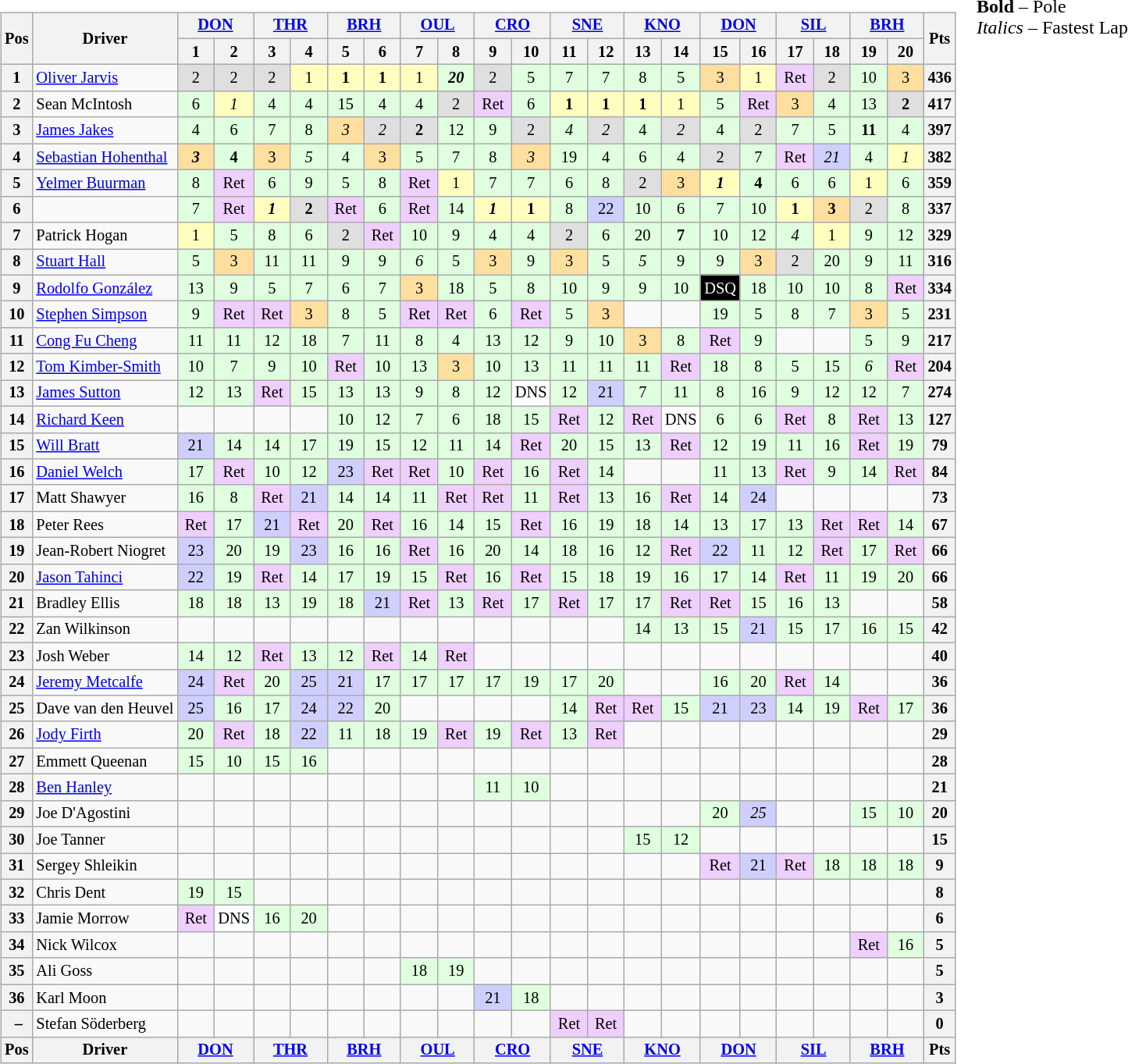<table>
<tr>
<td><br><table class="wikitable" style="font-size: 85%; text-align: center;">
<tr>
<th rowspan=2>Pos</th>
<th rowspan=2>Driver</th>
<th colspan=2><a href='#'>DON</a></th>
<th colspan=2><a href='#'>THR</a></th>
<th colspan=2><a href='#'>BRH</a></th>
<th colspan=2><a href='#'>OUL</a></th>
<th colspan=2><a href='#'>CRO</a></th>
<th colspan=2><a href='#'>SNE</a></th>
<th colspan=2><a href='#'>KNO</a></th>
<th colspan=2><a href='#'>DON</a></th>
<th colspan=2><a href='#'>SIL</a></th>
<th colspan=2><a href='#'>BRH</a></th>
<th rowspan=2>Pts</th>
</tr>
<tr>
<th width=25>1</th>
<th width=25>2</th>
<th width=25>3</th>
<th width=25>4</th>
<th width=25>5</th>
<th width=25>6</th>
<th width=25>7</th>
<th width=25>8</th>
<th width=25>9</th>
<th width=25>10</th>
<th width=25>11</th>
<th width=25>12</th>
<th width=25>13</th>
<th width=25>14</th>
<th width=25>15</th>
<th width=25>16</th>
<th width=25>17</th>
<th width=25>18</th>
<th width=25>19</th>
<th width=25>20</th>
</tr>
<tr>
<th>1</th>
<td align=left> <a href='#'>Oliver Jarvis</a></td>
<td style="background:#DFDFDF;">2</td>
<td style="background:#DFDFDF;">2</td>
<td style="background:#DFDFDF;">2</td>
<td style="background:#FFFFBF;">1</td>
<td style="background:#FFFFBF;"><strong>1</strong></td>
<td style="background:#FFFFBF;"><strong>1</strong></td>
<td style="background:#FFFFBF;">1</td>
<td style="background:#DFFFDF;"><strong><em>20</em></strong></td>
<td style="background:#DFDFDF;">2</td>
<td style="background:#DFFFDF;">5</td>
<td style="background:#DFFFDF;">7</td>
<td style="background:#DFFFDF;">7</td>
<td style="background:#DFFFDF;">8</td>
<td style="background:#DFFFDF;">5</td>
<td style="background:#FFDF9F;">3</td>
<td style="background:#FFFFBF;">1</td>
<td style="background:#EFCFFF;">Ret</td>
<td style="background:#DFDFDF;">2</td>
<td style="background:#DFFFDF;">10</td>
<td style="background:#FFDF9F;">3</td>
<th>436</th>
</tr>
<tr>
<th>2</th>
<td align=left> Sean McIntosh</td>
<td style="background:#DFFFDF;">6</td>
<td style="background:#FFFFBF;"><em>1</em></td>
<td style="background:#DFFFDF;">4</td>
<td style="background:#DFFFDF;">4</td>
<td style="background:#DFFFDF;">15</td>
<td style="background:#DFFFDF;">4</td>
<td style="background:#DFFFDF;">4</td>
<td style="background:#DFDFDF;">2</td>
<td style="background:#EFCFFF;">Ret</td>
<td style="background:#DFFFDF;">6</td>
<td style="background:#FFFFBF;"><strong>1</strong></td>
<td style="background:#FFFFBF;"><strong>1</strong></td>
<td style="background:#FFFFBF;"><strong>1</strong></td>
<td style="background:#FFFFBF;">1</td>
<td style="background:#DFFFDF;">5</td>
<td style="background:#EFCFFF;">Ret</td>
<td style="background:#FFDF9F;">3</td>
<td style="background:#DFFFDF;">4</td>
<td style="background:#DFFFDF;">13</td>
<td style="background:#DFDFDF;"><strong>2</strong></td>
<th>417</th>
</tr>
<tr>
<th>3</th>
<td align=left> <a href='#'>James Jakes</a></td>
<td style="background:#DFFFDF;">4</td>
<td style="background:#DFFFDF;">6</td>
<td style="background:#DFFFDF;">7</td>
<td style="background:#DFFFDF;">8</td>
<td style="background:#FFDF9F;"><em>3</em></td>
<td style="background:#DFDFDF;"><em>2</em></td>
<td style="background:#DFDFDF;"><strong>2</strong></td>
<td style="background:#DFFFDF;">12</td>
<td style="background:#DFFFDF;">9</td>
<td style="background:#DFDFDF;">2</td>
<td style="background:#DFFFDF;"><em>4</em></td>
<td style="background:#DFDFDF;"><em>2</em></td>
<td style="background:#DFFFDF;">4</td>
<td style="background:#DFDFDF;"><em>2</em></td>
<td style="background:#DFFFDF;">4</td>
<td style="background:#DFDFDF;">2</td>
<td style="background:#DFFFDF;">7</td>
<td style="background:#DFFFDF;">5</td>
<td style="background:#DFFFDF;"><strong>11</strong></td>
<td style="background:#DFFFDF;">4</td>
<th>397</th>
</tr>
<tr>
<th>4</th>
<td align=left> <a href='#'>Sebastian Hohenthal</a></td>
<td style="background:#FFDF9F;"><strong><em>3</em></strong></td>
<td style="background:#DFFFDF;"><strong>4</strong></td>
<td style="background:#FFDF9F;">3</td>
<td style="background:#DFFFDF;"><em>5</em></td>
<td style="background:#DFFFDF;">4</td>
<td style="background:#FFDF9F;">3</td>
<td style="background:#DFFFDF;">5</td>
<td style="background:#DFFFDF;">7</td>
<td style="background:#DFFFDF;">8</td>
<td style="background:#FFDF9F;"><em>3</em></td>
<td style="background:#DFFFDF;">19</td>
<td style="background:#DFFFDF;">4</td>
<td style="background:#DFFFDF;">6</td>
<td style="background:#DFFFDF;">4</td>
<td style="background:#DFDFDF;">2</td>
<td style="background:#DFFFDF;">7</td>
<td style="background:#EFCFFF;">Ret</td>
<td style="background:#CFCFFF;"><em>21</em></td>
<td style="background:#DFFFDF;">4</td>
<td style="background:#FFFFBF;"><em>1</em></td>
<th>382</th>
</tr>
<tr>
<th>5</th>
<td align=left> <a href='#'>Yelmer Buurman</a></td>
<td style="background:#DFFFDF;">8</td>
<td style="background:#EFCFFF;">Ret</td>
<td style="background:#DFFFDF;">6</td>
<td style="background:#DFFFDF;">9</td>
<td style="background:#DFFFDF;">5</td>
<td style="background:#DFFFDF;">8</td>
<td style="background:#EFCFFF;">Ret</td>
<td style="background:#FFFFBF;">1</td>
<td style="background:#DFFFDF;">7</td>
<td style="background:#DFFFDF;">7</td>
<td style="background:#DFFFDF;">6</td>
<td style="background:#DFFFDF;">8</td>
<td style="background:#DFDFDF;">2</td>
<td style="background:#FFDF9F;">3</td>
<td style="background:#FFFFBF;"><strong><em>1</em></strong></td>
<td style="background:#DFFFDF;"><strong>4</strong></td>
<td style="background:#DFFFDF;">6</td>
<td style="background:#DFFFDF;">6</td>
<td style="background:#FFFFBF;">1</td>
<td style="background:#DFFFDF;">6</td>
<th>359</th>
</tr>
<tr>
<th>6</th>
<td align=left></td>
<td style="background:#DFFFDF;">7</td>
<td style="background:#EFCFFF;">Ret</td>
<td style="background:#FFFFBF;"><strong><em>1</em></strong></td>
<td style="background:#DFDFDF;"><strong>2</strong></td>
<td style="background:#EFCFFF;">Ret</td>
<td style="background:#DFFFDF;">6</td>
<td style="background:#EFCFFF;">Ret</td>
<td style="background:#DFFFDF;">14</td>
<td style="background:#FFFFBF;"><strong><em>1</em></strong></td>
<td style="background:#FFFFBF;"><strong>1</strong></td>
<td style="background:#DFFFDF;">8</td>
<td style="background:#CFCFFF;">22</td>
<td style="background:#DFFFDF;">10</td>
<td style="background:#DFFFDF;">6</td>
<td style="background:#DFFFDF;">7</td>
<td style="background:#DFFFDF;">10</td>
<td style="background:#FFFFBF;"><strong>1</strong></td>
<td style="background:#FFDF9F;"><strong>3</strong></td>
<td style="background:#DFDFDF;">2</td>
<td style="background:#DFFFDF;">8</td>
<th>337</th>
</tr>
<tr>
<th>7</th>
<td align=left> Patrick Hogan</td>
<td style="background:#FFFFBF;">1</td>
<td style="background:#DFFFDF;">5</td>
<td style="background:#DFFFDF;">8</td>
<td style="background:#DFFFDF;">6</td>
<td style="background:#DFDFDF;">2</td>
<td style="background:#EFCFFF;">Ret</td>
<td style="background:#DFFFDF;">10</td>
<td style="background:#DFFFDF;">9</td>
<td style="background:#DFFFDF;">4</td>
<td style="background:#DFFFDF;">4</td>
<td style="background:#DFDFDF;">2</td>
<td style="background:#DFFFDF;">6</td>
<td style="background:#DFFFDF;">20</td>
<td style="background:#DFFFDF;"><strong>7</strong></td>
<td style="background:#DFFFDF;">10</td>
<td style="background:#DFFFDF;">12</td>
<td style="background:#DFFFDF;"><em>4</em></td>
<td style="background:#FFFFBF;">1</td>
<td style="background:#DFFFDF;">9</td>
<td style="background:#DFFFDF;">12</td>
<th>329</th>
</tr>
<tr>
<th>8</th>
<td align=left> <a href='#'>Stuart Hall</a></td>
<td style="background:#DFFFDF;">5</td>
<td style="background:#FFDF9F;">3</td>
<td style="background:#DFFFDF;">11</td>
<td style="background:#DFFFDF;">11</td>
<td style="background:#DFFFDF;">9</td>
<td style="background:#DFFFDF;">9</td>
<td style="background:#DFFFDF;"><em>6</em></td>
<td style="background:#DFFFDF;">5</td>
<td style="background:#FFDF9F;">3</td>
<td style="background:#DFFFDF;">9</td>
<td style="background:#FFDF9F;">3</td>
<td style="background:#DFFFDF;">5</td>
<td style="background:#DFFFDF;"><em>5</em></td>
<td style="background:#DFFFDF;">9</td>
<td style="background:#DFFFDF;">9</td>
<td style="background:#FFDF9F;">3</td>
<td style="background:#DFDFDF;">2</td>
<td style="background:#DFFFDF;">20</td>
<td style="background:#DFFFDF;">9</td>
<td style="background:#DFFFDF;">11</td>
<th>316</th>
</tr>
<tr>
<th>9</th>
<td align=left> <a href='#'>Rodolfo González</a></td>
<td style="background:#DFFFDF;">13</td>
<td style="background:#DFFFDF;">9</td>
<td style="background:#DFFFDF;">5</td>
<td style="background:#DFFFDF;">7</td>
<td style="background:#DFFFDF;">6</td>
<td style="background:#DFFFDF;">7</td>
<td style="background:#FFDF9F;">3</td>
<td style="background:#DFFFDF;">18</td>
<td style="background:#DFFFDF;">5</td>
<td style="background:#DFFFDF;">8</td>
<td style="background:#DFFFDF;">10</td>
<td style="background:#DFFFDF;">9</td>
<td style="background:#DFFFDF;">9</td>
<td style="background:#DFFFDF;">10</td>
<td style="background:black; color:white;">DSQ</td>
<td style="background:#DFFFDF;">18</td>
<td style="background:#DFFFDF;">10</td>
<td style="background:#DFFFDF;">10</td>
<td style="background:#DFFFDF;">8</td>
<td style="background:#EFCFFF;">Ret</td>
<th>334</th>
</tr>
<tr>
<th>10</th>
<td align=left> <a href='#'>Stephen Simpson</a></td>
<td style="background:#DFFFDF;">9</td>
<td style="background:#EFCFFF;">Ret</td>
<td style="background:#EFCFFF;">Ret</td>
<td style="background:#FFDF9F;">3</td>
<td style="background:#DFFFDF;">8</td>
<td style="background:#DFFFDF;">5</td>
<td style="background:#EFCFFF;">Ret</td>
<td style="background:#EFCFFF;">Ret</td>
<td style="background:#DFFFDF;">6</td>
<td style="background:#EFCFFF;">Ret</td>
<td style="background:#DFFFDF;">5</td>
<td style="background:#FFDF9F;">3</td>
<td></td>
<td></td>
<td style="background:#DFFFDF;">19</td>
<td style="background:#DFFFDF;">5</td>
<td style="background:#DFFFDF;">8</td>
<td style="background:#DFFFDF;">7</td>
<td style="background:#FFDF9F;">3</td>
<td style="background:#DFFFDF;">5</td>
<th>231</th>
</tr>
<tr>
<th>11</th>
<td align=left> <a href='#'>Cong Fu Cheng</a></td>
<td style="background:#DFFFDF;">11</td>
<td style="background:#DFFFDF;">11</td>
<td style="background:#DFFFDF;">12</td>
<td style="background:#DFFFDF;">18</td>
<td style="background:#DFFFDF;">7</td>
<td style="background:#DFFFDF;">11</td>
<td style="background:#DFFFDF;">8</td>
<td style="background:#DFFFDF;">4</td>
<td style="background:#DFFFDF;">13</td>
<td style="background:#DFFFDF;">12</td>
<td style="background:#DFFFDF;">9</td>
<td style="background:#DFFFDF;">10</td>
<td style="background:#FFDF9F;">3</td>
<td style="background:#DFFFDF;">8</td>
<td style="background:#EFCFFF;">Ret</td>
<td style="background:#DFFFDF;">9</td>
<td></td>
<td></td>
<td style="background:#DFFFDF;">5</td>
<td style="background:#DFFFDF;">9</td>
<th>217</th>
</tr>
<tr>
<th>12</th>
<td align=left> <a href='#'>Tom Kimber-Smith</a></td>
<td style="background:#DFFFDF;">10</td>
<td style="background:#DFFFDF;">7</td>
<td style="background:#DFFFDF;">9</td>
<td style="background:#DFFFDF;">10</td>
<td style="background:#EFCFFF;">Ret</td>
<td style="background:#DFFFDF;">10</td>
<td style="background:#DFFFDF;">13</td>
<td style="background:#FFDF9F;">3</td>
<td style="background:#DFFFDF;">10</td>
<td style="background:#DFFFDF;">13</td>
<td style="background:#DFFFDF;">11</td>
<td style="background:#DFFFDF;">11</td>
<td style="background:#DFFFDF;">11</td>
<td style="background:#EFCFFF;">Ret</td>
<td style="background:#DFFFDF;">18</td>
<td style="background:#DFFFDF;">8</td>
<td style="background:#DFFFDF;">5</td>
<td style="background:#DFFFDF;">15</td>
<td style="background:#DFFFDF;"><em>6</em></td>
<td style="background:#EFCFFF;">Ret</td>
<th>204</th>
</tr>
<tr>
<th>13</th>
<td align=left> <a href='#'>James Sutton</a></td>
<td style="background:#DFFFDF;">12</td>
<td style="background:#DFFFDF;">13</td>
<td style="background:#EFCFFF;">Ret</td>
<td style="background:#DFFFDF;">15</td>
<td style="background:#DFFFDF;">13</td>
<td style="background:#DFFFDF;">13</td>
<td style="background:#DFFFDF;">9</td>
<td style="background:#DFFFDF;">8</td>
<td style="background:#DFFFDF;">12</td>
<td style="background:#FFFFFF;">DNS</td>
<td style="background:#DFFFDF;">12</td>
<td style="background:#CFCFFF;">21</td>
<td style="background:#DFFFDF;">7</td>
<td style="background:#DFFFDF;">11</td>
<td style="background:#DFFFDF;">8</td>
<td style="background:#DFFFDF;">16</td>
<td style="background:#DFFFDF;">9</td>
<td style="background:#DFFFDF;">12</td>
<td style="background:#DFFFDF;">12</td>
<td style="background:#DFFFDF;">7</td>
<th>274</th>
</tr>
<tr>
<th>14</th>
<td align=left> <a href='#'>Richard Keen</a></td>
<td></td>
<td></td>
<td></td>
<td></td>
<td style="background:#DFFFDF;">10</td>
<td style="background:#DFFFDF;">12</td>
<td style="background:#DFFFDF;">7</td>
<td style="background:#DFFFDF;">6</td>
<td style="background:#DFFFDF;">18</td>
<td style="background:#DFFFDF;">15</td>
<td style="background:#EFCFFF;">Ret</td>
<td style="background:#DFFFDF;">12</td>
<td style="background:#EFCFFF;">Ret</td>
<td style="background:#FFFFFF;">DNS</td>
<td style="background:#DFFFDF;">6</td>
<td style="background:#DFFFDF;">6</td>
<td style="background:#EFCFFF;">Ret</td>
<td style="background:#DFFFDF;">8</td>
<td style="background:#EFCFFF;">Ret</td>
<td style="background:#DFFFDF;">13</td>
<th>127</th>
</tr>
<tr>
<th>15</th>
<td align=left> <a href='#'>Will Bratt</a></td>
<td style="background:#CFCFFF;">21</td>
<td style="background:#DFFFDF;">14</td>
<td style="background:#DFFFDF;">14</td>
<td style="background:#DFFFDF;">17</td>
<td style="background:#DFFFDF;">19</td>
<td style="background:#DFFFDF;">15</td>
<td style="background:#DFFFDF;">12</td>
<td style="background:#DFFFDF;">11</td>
<td style="background:#DFFFDF;">14</td>
<td style="background:#EFCFFF;">Ret</td>
<td style="background:#DFFFDF;">20</td>
<td style="background:#DFFFDF;">15</td>
<td style="background:#DFFFDF;">13</td>
<td style="background:#EFCFFF;">Ret</td>
<td style="background:#DFFFDF;">12</td>
<td style="background:#DFFFDF;">19</td>
<td style="background:#DFFFDF;">11</td>
<td style="background:#DFFFDF;">16</td>
<td style="background:#EFCFFF;">Ret</td>
<td style="background:#DFFFDF;">19</td>
<th>79</th>
</tr>
<tr>
<th>16</th>
<td align=left> <a href='#'>Daniel Welch</a></td>
<td style="background:#DFFFDF;">17</td>
<td style="background:#EFCFFF;">Ret</td>
<td style="background:#DFFFDF;">10</td>
<td style="background:#DFFFDF;">12</td>
<td style="background:#CFCFFF;">23</td>
<td style="background:#EFCFFF;">Ret</td>
<td style="background:#EFCFFF;">Ret</td>
<td style="background:#DFFFDF;">10</td>
<td style="background:#EFCFFF;">Ret</td>
<td style="background:#DFFFDF;">16</td>
<td style="background:#EFCFFF;">Ret</td>
<td style="background:#DFFFDF;">14</td>
<td></td>
<td></td>
<td style="background:#DFFFDF;">11</td>
<td style="background:#DFFFDF;">13</td>
<td style="background:#EFCFFF;">Ret</td>
<td style="background:#DFFFDF;">9</td>
<td style="background:#DFFFDF;">14</td>
<td style="background:#EFCFFF;">Ret</td>
<th>84</th>
</tr>
<tr>
<th>17</th>
<td align=left> Matt Shawyer</td>
<td style="background:#DFFFDF;">16</td>
<td style="background:#DFFFDF;">8</td>
<td style="background:#EFCFFF;">Ret</td>
<td style="background:#CFCFFF;">21</td>
<td style="background:#DFFFDF;">14</td>
<td style="background:#DFFFDF;">14</td>
<td style="background:#DFFFDF;">11</td>
<td style="background:#EFCFFF;">Ret</td>
<td style="background:#EFCFFF;">Ret</td>
<td style="background:#DFFFDF;">11</td>
<td style="background:#EFCFFF;">Ret</td>
<td style="background:#DFFFDF;">13</td>
<td style="background:#DFFFDF;">16</td>
<td style="background:#EFCFFF;">Ret</td>
<td style="background:#DFFFDF;">14</td>
<td style="background:#CFCFFF;">24</td>
<td></td>
<td></td>
<td></td>
<td></td>
<th>73</th>
</tr>
<tr>
<th>18</th>
<td align=left> Peter Rees</td>
<td style="background:#EFCFFF;">Ret</td>
<td style="background:#DFFFDF;">17</td>
<td style="background:#CFCFFF;">21</td>
<td style="background:#EFCFFF;">Ret</td>
<td style="background:#DFFFDF;">20</td>
<td style="background:#EFCFFF;">Ret</td>
<td style="background:#DFFFDF;">16</td>
<td style="background:#DFFFDF;">14</td>
<td style="background:#DFFFDF;">15</td>
<td style="background:#EFCFFF;">Ret</td>
<td style="background:#DFFFDF;">16</td>
<td style="background:#DFFFDF;">19</td>
<td style="background:#DFFFDF;">18</td>
<td style="background:#DFFFDF;">14</td>
<td style="background:#DFFFDF;">13</td>
<td style="background:#DFFFDF;">17</td>
<td style="background:#DFFFDF;">13</td>
<td style="background:#EFCFFF;">Ret</td>
<td style="background:#EFCFFF;">Ret</td>
<td style="background:#DFFFDF;">14</td>
<th>67</th>
</tr>
<tr>
<th>19</th>
<td align=left> Jean-Robert Niogret</td>
<td style="background:#CFCFFF;">23</td>
<td style="background:#DFFFDF;">20</td>
<td style="background:#DFFFDF;">19</td>
<td style="background:#CFCFFF;">23</td>
<td style="background:#DFFFDF;">16</td>
<td style="background:#DFFFDF;">16</td>
<td style="background:#EFCFFF;">Ret</td>
<td style="background:#DFFFDF;">16</td>
<td style="background:#DFFFDF;">20</td>
<td style="background:#DFFFDF;">14</td>
<td style="background:#DFFFDF;">18</td>
<td style="background:#DFFFDF;">16</td>
<td style="background:#DFFFDF;">12</td>
<td style="background:#EFCFFF;">Ret</td>
<td style="background:#CFCFFF;">22</td>
<td style="background:#DFFFDF;">11</td>
<td style="background:#DFFFDF;">12</td>
<td style="background:#EFCFFF;">Ret</td>
<td style="background:#DFFFDF;">17</td>
<td style="background:#EFCFFF;">Ret</td>
<th>66</th>
</tr>
<tr>
<th>20</th>
<td align=left> <a href='#'>Jason Tahinci</a></td>
<td style="background:#CFCFFF;">22</td>
<td style="background:#DFFFDF;">19</td>
<td style="background:#EFCFFF;">Ret</td>
<td style="background:#DFFFDF;">14</td>
<td style="background:#DFFFDF;">17</td>
<td style="background:#DFFFDF;">19</td>
<td style="background:#DFFFDF;">15</td>
<td style="background:#EFCFFF;">Ret</td>
<td style="background:#DFFFDF;">16</td>
<td style="background:#EFCFFF;">Ret</td>
<td style="background:#DFFFDF;">15</td>
<td style="background:#DFFFDF;">18</td>
<td style="background:#DFFFDF;">19</td>
<td style="background:#DFFFDF;">16</td>
<td style="background:#DFFFDF;">17</td>
<td style="background:#DFFFDF;">14</td>
<td style="background:#EFCFFF;">Ret</td>
<td style="background:#DFFFDF;">11</td>
<td style="background:#DFFFDF;">19</td>
<td style="background:#DFFFDF;">20</td>
<th>66</th>
</tr>
<tr>
<th>21</th>
<td align=left> Bradley Ellis</td>
<td style="background:#DFFFDF;">18</td>
<td style="background:#DFFFDF;">18</td>
<td style="background:#DFFFDF;">13</td>
<td style="background:#DFFFDF;">19</td>
<td style="background:#DFFFDF;">18</td>
<td style="background:#CFCFFF;">21</td>
<td style="background:#EFCFFF;">Ret</td>
<td style="background:#DFFFDF;">13</td>
<td style="background:#EFCFFF;">Ret</td>
<td style="background:#DFFFDF;">17</td>
<td style="background:#EFCFFF;">Ret</td>
<td style="background:#DFFFDF;">17</td>
<td style="background:#DFFFDF;">17</td>
<td style="background:#EFCFFF;">Ret</td>
<td style="background:#EFCFFF;">Ret</td>
<td style="background:#DFFFDF;">15</td>
<td style="background:#DFFFDF;">16</td>
<td style="background:#DFFFDF;">13</td>
<td></td>
<td></td>
<th>58</th>
</tr>
<tr>
<th>22</th>
<td align=left> Zan Wilkinson</td>
<td></td>
<td></td>
<td></td>
<td></td>
<td></td>
<td></td>
<td></td>
<td></td>
<td></td>
<td></td>
<td></td>
<td></td>
<td style="background:#DFFFDF;">14</td>
<td style="background:#DFFFDF;">13</td>
<td style="background:#DFFFDF;">15</td>
<td style="background:#CFCFFF;">21</td>
<td style="background:#DFFFDF;">15</td>
<td style="background:#DFFFDF;">17</td>
<td style="background:#DFFFDF;">16</td>
<td style="background:#DFFFDF;">15</td>
<th>42</th>
</tr>
<tr>
<th>23</th>
<td align=left> Josh Weber</td>
<td style="background:#DFFFDF;">14</td>
<td style="background:#DFFFDF;">12</td>
<td style="background:#EFCFFF;">Ret</td>
<td style="background:#DFFFDF;">13</td>
<td style="background:#DFFFDF;">12</td>
<td style="background:#EFCFFF;">Ret</td>
<td style="background:#DFFFDF;">14</td>
<td style="background:#EFCFFF;">Ret</td>
<td></td>
<td></td>
<td></td>
<td></td>
<td></td>
<td></td>
<td></td>
<td></td>
<td></td>
<td></td>
<td></td>
<td></td>
<th>40</th>
</tr>
<tr>
<th>24</th>
<td align=left> <a href='#'>Jeremy Metcalfe</a></td>
<td style="background:#CFCFFF;">24</td>
<td style="background:#EFCFFF;">Ret</td>
<td style="background:#DFFFDF;">20</td>
<td style="background:#CFCFFF;">25</td>
<td style="background:#CFCFFF;">21</td>
<td style="background:#DFFFDF;">17</td>
<td style="background:#DFFFDF;">17</td>
<td style="background:#DFFFDF;">17</td>
<td style="background:#DFFFDF;">17</td>
<td style="background:#DFFFDF;">19</td>
<td style="background:#DFFFDF;">17</td>
<td style="background:#DFFFDF;">20</td>
<td></td>
<td></td>
<td style="background:#DFFFDF;">16</td>
<td style="background:#DFFFDF;">20</td>
<td style="background:#EFCFFF;">Ret</td>
<td style="background:#DFFFDF;">14</td>
<td></td>
<td></td>
<th>36</th>
</tr>
<tr>
<th>25</th>
<td align=left> Dave van den Heuvel</td>
<td style="background:#CFCFFF;">25</td>
<td style="background:#DFFFDF;">16</td>
<td style="background:#DFFFDF;">17</td>
<td style="background:#CFCFFF;">24</td>
<td style="background:#CFCFFF;">22</td>
<td style="background:#DFFFDF;">20</td>
<td></td>
<td></td>
<td></td>
<td></td>
<td style="background:#DFFFDF;">14</td>
<td style="background:#EFCFFF;">Ret</td>
<td style="background:#EFCFFF;">Ret</td>
<td style="background:#DFFFDF;">15</td>
<td style="background:#CFCFFF;">21</td>
<td style="background:#CFCFFF;">23</td>
<td style="background:#DFFFDF;">14</td>
<td style="background:#DFFFDF;">19</td>
<td style="background:#EFCFFF;">Ret</td>
<td style="background:#DFFFDF;">17</td>
<th>36</th>
</tr>
<tr>
<th>26</th>
<td align=left> <a href='#'>Jody Firth</a></td>
<td style="background:#DFFFDF;">20</td>
<td style="background:#EFCFFF;">Ret</td>
<td style="background:#DFFFDF;">18</td>
<td style="background:#CFCFFF;">22</td>
<td style="background:#DFFFDF;">11</td>
<td style="background:#DFFFDF;">18</td>
<td style="background:#DFFFDF;">19</td>
<td style="background:#EFCFFF;">Ret</td>
<td style="background:#DFFFDF;">19</td>
<td style="background:#EFCFFF;">Ret</td>
<td style="background:#DFFFDF;">13</td>
<td style="background:#EFCFFF;">Ret</td>
<td></td>
<td></td>
<td></td>
<td></td>
<td></td>
<td></td>
<td></td>
<td></td>
<th>29</th>
</tr>
<tr>
<th>27</th>
<td align=left> Emmett Queenan</td>
<td style="background:#DFFFDF;">15</td>
<td style="background:#DFFFDF;">10</td>
<td style="background:#DFFFDF;">15</td>
<td style="background:#DFFFDF;">16</td>
<td></td>
<td></td>
<td></td>
<td></td>
<td></td>
<td></td>
<td></td>
<td></td>
<td></td>
<td></td>
<td></td>
<td></td>
<td></td>
<td></td>
<td></td>
<td></td>
<th>28</th>
</tr>
<tr>
<th>28</th>
<td align=left> <a href='#'>Ben Hanley</a></td>
<td></td>
<td></td>
<td></td>
<td></td>
<td></td>
<td></td>
<td></td>
<td></td>
<td style="background:#DFFFDF;">11</td>
<td style="background:#DFFFDF;">10</td>
<td></td>
<td></td>
<td></td>
<td></td>
<td></td>
<td></td>
<td></td>
<td></td>
<td></td>
<td></td>
<th>21</th>
</tr>
<tr>
<th>29</th>
<td align=left> Joe D'Agostini</td>
<td></td>
<td></td>
<td></td>
<td></td>
<td></td>
<td></td>
<td></td>
<td></td>
<td></td>
<td></td>
<td></td>
<td></td>
<td></td>
<td></td>
<td style="background:#DFFFDF;">20</td>
<td style="background:#CFCFFF;"><em>25</em></td>
<td></td>
<td></td>
<td style="background:#DFFFDF;">15</td>
<td style="background:#DFFFDF;">10</td>
<th>20</th>
</tr>
<tr>
<th>30</th>
<td align=left> Joe Tanner</td>
<td></td>
<td></td>
<td></td>
<td></td>
<td></td>
<td></td>
<td></td>
<td></td>
<td></td>
<td></td>
<td></td>
<td></td>
<td style="background:#DFFFDF;">15</td>
<td style="background:#DFFFDF;">12</td>
<td></td>
<td></td>
<td></td>
<td></td>
<td></td>
<td></td>
<th>15</th>
</tr>
<tr>
<th>31</th>
<td align=left> Sergey Shleikin</td>
<td></td>
<td></td>
<td></td>
<td></td>
<td></td>
<td></td>
<td></td>
<td></td>
<td></td>
<td></td>
<td></td>
<td></td>
<td></td>
<td></td>
<td style="background:#EFCFFF;">Ret</td>
<td style="background:#CFCFFF;">21</td>
<td style="background:#EFCFFF;">Ret</td>
<td style="background:#DFFFDF;">18</td>
<td style="background:#DFFFDF;">18</td>
<td style="background:#DFFFDF;">18</td>
<th>9</th>
</tr>
<tr>
<th>32</th>
<td align=left> Chris Dent</td>
<td style="background:#DFFFDF;">19</td>
<td style="background:#DFFFDF;">15</td>
<td></td>
<td></td>
<td></td>
<td></td>
<td></td>
<td></td>
<td></td>
<td></td>
<td></td>
<td></td>
<td></td>
<td></td>
<td></td>
<td></td>
<td></td>
<td></td>
<td></td>
<td></td>
<th>8</th>
</tr>
<tr>
<th>33</th>
<td align=left> Jamie Morrow</td>
<td style="background:#EFCFFF;">Ret</td>
<td style="background:#FFFFFF;">DNS</td>
<td style="background:#DFFFDF;">16</td>
<td style="background:#DFFFDF;">20</td>
<td></td>
<td></td>
<td></td>
<td></td>
<td></td>
<td></td>
<td></td>
<td></td>
<td></td>
<td></td>
<td></td>
<td></td>
<td></td>
<td></td>
<td></td>
<td></td>
<th>6</th>
</tr>
<tr>
<th>34</th>
<td align=left> Nick Wilcox</td>
<td></td>
<td></td>
<td></td>
<td></td>
<td></td>
<td></td>
<td></td>
<td></td>
<td></td>
<td></td>
<td></td>
<td></td>
<td></td>
<td></td>
<td></td>
<td></td>
<td></td>
<td></td>
<td style="background:#EFCFFF;">Ret</td>
<td style="background:#DFFFDF;">16</td>
<th>5</th>
</tr>
<tr>
<th>35</th>
<td align=left> Ali Goss</td>
<td></td>
<td></td>
<td></td>
<td></td>
<td></td>
<td></td>
<td style="background:#DFFFDF;">18</td>
<td style="background:#DFFFDF;">19</td>
<td></td>
<td></td>
<td></td>
<td></td>
<td></td>
<td></td>
<td></td>
<td></td>
<td></td>
<td></td>
<td></td>
<td></td>
<th>5</th>
</tr>
<tr>
<th>36</th>
<td align=left> Karl Moon</td>
<td></td>
<td></td>
<td></td>
<td></td>
<td></td>
<td></td>
<td></td>
<td></td>
<td style="background:#CFCFFF;">21</td>
<td style="background:#DFFFDF;">18</td>
<td></td>
<td></td>
<td></td>
<td></td>
<td></td>
<td></td>
<td></td>
<td></td>
<td></td>
<td></td>
<th>3</th>
</tr>
<tr>
<th> –</th>
<td align=left> Stefan Söderberg</td>
<td></td>
<td></td>
<td></td>
<td></td>
<td></td>
<td></td>
<td></td>
<td></td>
<td></td>
<td></td>
<td style="background:#EFCFFF;">Ret</td>
<td style="background:#EFCFFF;">Ret</td>
<td></td>
<td></td>
<td></td>
<td></td>
<td></td>
<td></td>
<td></td>
<td></td>
<th>0</th>
</tr>
<tr>
<th valign="middle">Pos</th>
<th valign="middle">Driver</th>
<th colspan=2><a href='#'>DON</a></th>
<th colspan=2><a href='#'>THR</a></th>
<th colspan=2><a href='#'>BRH</a></th>
<th colspan=2><a href='#'>OUL</a></th>
<th colspan=2><a href='#'>CRO</a></th>
<th colspan=2><a href='#'>SNE</a></th>
<th colspan=2><a href='#'>KNO</a></th>
<th colspan=2><a href='#'>DON</a></th>
<th colspan=2><a href='#'>SIL</a></th>
<th colspan=2><a href='#'>BRH</a></th>
<th valign=middle>Pts</th>
</tr>
</table>
</td>
<td valign="top"><br>
<span><strong>Bold</strong> – Pole<br>
<em>Italics</em> – Fastest Lap</span></td>
</tr>
</table>
